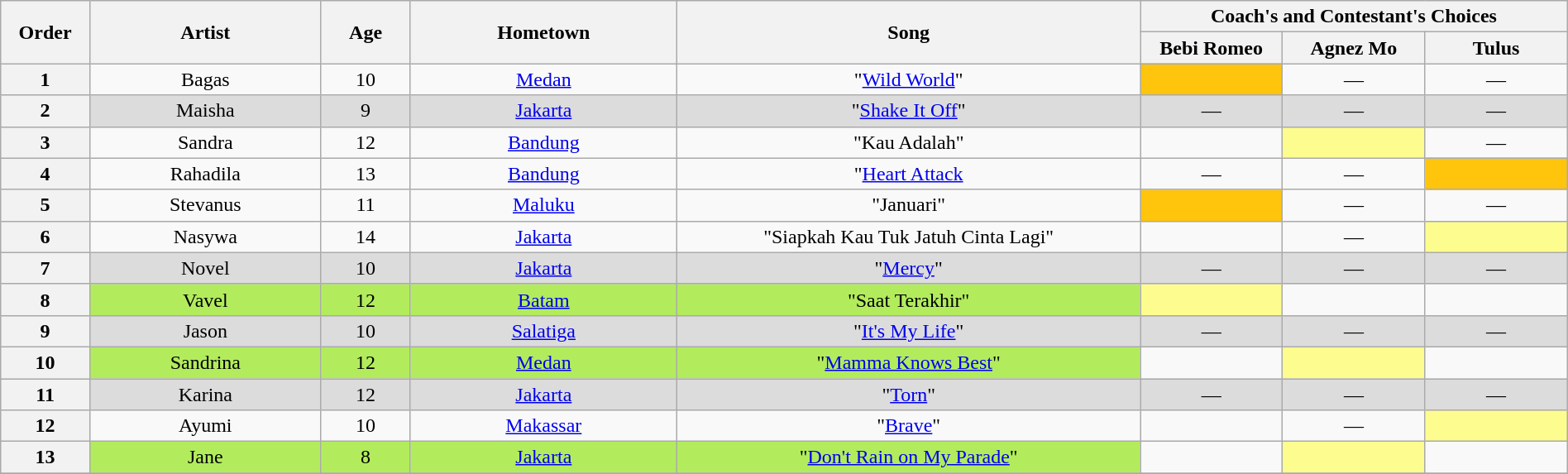<table class="wikitable" style="text-align:center; width:100%;">
<tr>
<th rowspan="2" scope="col" style="width:05%;">Order</th>
<th rowspan="2" scope="col" style="width:13%;">Artist</th>
<th rowspan="2" scope="col" style="width:05%;">Age</th>
<th rowspan="2" scope="col" style="width:15%;">Hometown</th>
<th rowspan="2" scope="col" style="width:26%;">Song</th>
<th colspan="3" scope="col" style="width:40%;">Coach's and Contestant's Choices</th>
</tr>
<tr>
<th style="width:08%;">Bebi Romeo</th>
<th style="width:08%;">Agnez Mo</th>
<th style="width:08%;">Tulus</th>
</tr>
<tr>
<th>1</th>
<td>Bagas</td>
<td>10</td>
<td><a href='#'>Medan</a></td>
<td>"<a href='#'>Wild World</a>"</td>
<td style="background:#ffc40c;"><strong></strong></td>
<td>—</td>
<td>—</td>
</tr>
<tr bgcolor=#DCDCDC>
<th>2</th>
<td>Maisha</td>
<td>9</td>
<td><a href='#'>Jakarta</a></td>
<td>"<a href='#'>Shake It Off</a>"</td>
<td>—</td>
<td>—</td>
<td>—</td>
</tr>
<tr>
<th>3</th>
<td>Sandra</td>
<td>12</td>
<td><a href='#'>Bandung</a></td>
<td>"Kau Adalah"</td>
<td><strong></strong></td>
<td style="background:#fdfc8f;"><strong></strong></td>
<td>—</td>
</tr>
<tr>
<th>4</th>
<td>Rahadila</td>
<td>13</td>
<td><a href='#'>Bandung</a></td>
<td>"<a href='#'>Heart Attack</a></td>
<td>—</td>
<td>—</td>
<td style="background:#ffc40c;"><strong></strong></td>
</tr>
<tr>
<th>5</th>
<td>Stevanus</td>
<td>11</td>
<td><a href='#'>Maluku</a></td>
<td>"Januari"</td>
<td style="background:#ffc40c;"><strong></strong></td>
<td>—</td>
<td>—</td>
</tr>
<tr>
<th>6</th>
<td>Nasywa</td>
<td>14</td>
<td><a href='#'>Jakarta</a></td>
<td>"Siapkah Kau Tuk Jatuh Cinta Lagi"</td>
<td><strong></strong></td>
<td>—</td>
<td style="background:#fdfc8f;"><strong></strong></td>
</tr>
<tr bgcolor=#DCDCDC>
<th>7</th>
<td>Novel</td>
<td>10</td>
<td><a href='#'>Jakarta</a></td>
<td>"<a href='#'>Mercy</a>"</td>
<td>—</td>
<td>—</td>
<td>—</td>
</tr>
<tr>
<th>8</th>
<td style="background:#B2EC5D;">Vavel</td>
<td style="background:#B2EC5D;">12</td>
<td style="background:#B2EC5D;"><a href='#'>Batam</a></td>
<td style="background:#B2EC5D;">"Saat Terakhir"</td>
<td style="background:#fdfc8f;"><strong></strong></td>
<td><strong></strong></td>
<td><strong></strong></td>
</tr>
<tr bgcolor=#DCDCDC>
<th>9</th>
<td>Jason</td>
<td>10</td>
<td><a href='#'>Salatiga</a></td>
<td>"<a href='#'>It's My Life</a>"</td>
<td>—</td>
<td>—</td>
<td>—</td>
</tr>
<tr>
<th>10</th>
<td style="background:#B2EC5D;">Sandrina</td>
<td style="background:#B2EC5D;">12</td>
<td style="background:#B2EC5D;"><a href='#'>Medan</a></td>
<td style="background:#B2EC5D;">"<a href='#'>Mamma Knows Best</a>"</td>
<td><strong></strong></td>
<td style="background:#fdfc8f;"><strong></strong></td>
<td><strong></strong></td>
</tr>
<tr bgcolor=#DCDCDC>
<th>11</th>
<td>Karina</td>
<td>12</td>
<td><a href='#'>Jakarta</a></td>
<td>"<a href='#'>Torn</a>"</td>
<td>—</td>
<td>—</td>
<td>—</td>
</tr>
<tr>
<th>12</th>
<td>Ayumi</td>
<td>10</td>
<td><a href='#'>Makassar</a></td>
<td>"<a href='#'>Brave</a>"</td>
<td><strong></strong></td>
<td>—</td>
<td style="background:#fdfc8f;"><strong></strong></td>
</tr>
<tr>
<th>13</th>
<td style="background:#B2EC5D;">Jane</td>
<td style="background:#B2EC5D;">8</td>
<td style="background:#B2EC5D;"><a href='#'>Jakarta</a></td>
<td style="background:#B2EC5D;">"<a href='#'>Don't Rain on My Parade</a>"</td>
<td><strong></strong></td>
<td style="background:#fdfc8f;"><strong></strong></td>
<td><strong></strong></td>
</tr>
<tr>
</tr>
</table>
